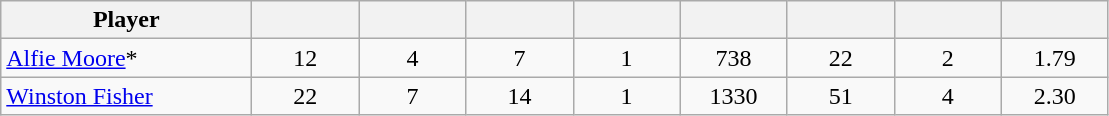<table class="wikitable">
<tr>
<th style="width:10em">Player</th>
<th style="width:4em"></th>
<th style="width:4em"></th>
<th style="width:4em"></th>
<th style="width:4em"></th>
<th style="width:4em"></th>
<th style="width:4em"></th>
<th style="width:4em"></th>
<th style="width:4em"></th>
</tr>
<tr style="text-align:center">
<td style="text-align:left"><a href='#'>Alfie Moore</a>*</td>
<td>12</td>
<td>4</td>
<td>7</td>
<td>1</td>
<td>738</td>
<td>22</td>
<td>2</td>
<td>1.79</td>
</tr>
<tr style="text-align:center">
<td style="text-align:left"><a href='#'>Winston Fisher</a></td>
<td>22</td>
<td>7</td>
<td>14</td>
<td>1</td>
<td>1330</td>
<td>51</td>
<td>4</td>
<td>2.30</td>
</tr>
</table>
